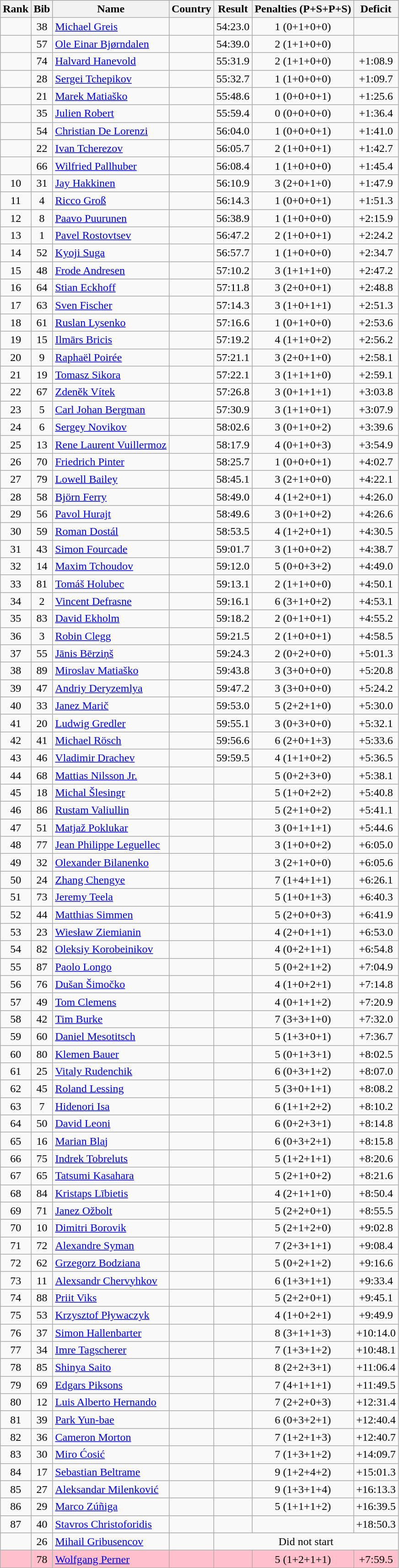<table class="wikitable sortable" style="text-align:center">
<tr>
<th>Rank</th>
<th>Bib</th>
<th>Name</th>
<th>Country</th>
<th>Result</th>
<th>Penalties (P+S+P+S)</th>
<th>Deficit</th>
</tr>
<tr>
<td></td>
<td>38</td>
<td align="left"><a href='#'>Michael Greis</a></td>
<td align=left></td>
<td>54:23.0</td>
<td>1 (0+1+0+0)</td>
<td></td>
</tr>
<tr>
<td></td>
<td>57</td>
<td align="left"><a href='#'>Ole Einar Bjørndalen</a></td>
<td align=left></td>
<td>54:39.0</td>
<td>2 (1+1+0+0)</td>
<td></td>
</tr>
<tr>
<td></td>
<td>74</td>
<td align="left"><a href='#'>Halvard Hanevold</a></td>
<td align=left></td>
<td>55:31.9</td>
<td>2 (1+1+0+0)</td>
<td>+1:08.9</td>
</tr>
<tr>
<td></td>
<td>28</td>
<td align="left"><a href='#'>Sergei Tchepikov</a></td>
<td align=left></td>
<td>55:32.7</td>
<td>1 (1+0+0+0)</td>
<td>+1:09.7</td>
</tr>
<tr>
<td></td>
<td>21</td>
<td align="left"><a href='#'>Marek Matiaško</a></td>
<td align=left></td>
<td>55:48.6</td>
<td>1 (0+0+0+1)</td>
<td>+1:25.6</td>
</tr>
<tr>
<td></td>
<td>35</td>
<td align="left"><a href='#'>Julien Robert</a></td>
<td align=left></td>
<td>55:59.4</td>
<td>0 (0+0+0+0)</td>
<td>+1:36.4</td>
</tr>
<tr>
<td></td>
<td>54</td>
<td align="left"><a href='#'>Christian De Lorenzi</a></td>
<td align=left></td>
<td>56:04.0</td>
<td>1 (0+0+0+1)</td>
<td>+1:41.0</td>
</tr>
<tr>
<td></td>
<td>22</td>
<td align="left"><a href='#'>Ivan Tcherezov</a></td>
<td align=left></td>
<td>56:05.7</td>
<td>2 (1+0+0+1)</td>
<td>+1:42.7</td>
</tr>
<tr>
<td></td>
<td>66</td>
<td align="left"><a href='#'>Wilfried Pallhuber</a></td>
<td align=left></td>
<td>56:08.4</td>
<td>1 (1+0+0+0)</td>
<td>+1:45.4</td>
</tr>
<tr>
<td>10</td>
<td>31</td>
<td align="left"><a href='#'>Jay Hakkinen</a></td>
<td align=left></td>
<td>56:10.9</td>
<td>3 (2+0+1+0)</td>
<td>+1:47.9</td>
</tr>
<tr>
<td>11</td>
<td>4</td>
<td align="left"><a href='#'>Ricco Groß</a></td>
<td align=left></td>
<td>56:14.3</td>
<td>1 (0+0+0+1)</td>
<td>+1:51.3</td>
</tr>
<tr>
<td>12</td>
<td>8</td>
<td align="left"><a href='#'>Paavo Puurunen</a></td>
<td align=left></td>
<td>56:38.9</td>
<td>1 (1+0+0+0)</td>
<td>+2:15.9</td>
</tr>
<tr>
<td>13</td>
<td>1</td>
<td align="left"><a href='#'>Pavel Rostovtsev</a></td>
<td align=left></td>
<td>56:47.2</td>
<td>2 (1+0+0+1)</td>
<td>+2:24.2</td>
</tr>
<tr>
<td>14</td>
<td>52</td>
<td align="left"><a href='#'>Kyoji Suga</a></td>
<td align=left></td>
<td>56:57.7</td>
<td>1 (1+0+0+0)</td>
<td>+2:34.7</td>
</tr>
<tr>
<td>15</td>
<td>48</td>
<td align="left"><a href='#'>Frode Andresen</a></td>
<td align=left></td>
<td>57:10.2</td>
<td>3 (1+1+1+0)</td>
<td>+2:47.2</td>
</tr>
<tr>
<td>16</td>
<td>64</td>
<td align="left"><a href='#'>Stian Eckhoff</a></td>
<td align=left></td>
<td>57:11.8</td>
<td>3 (2+0+0+1)</td>
<td>+2:48.8</td>
</tr>
<tr>
<td>17</td>
<td>63</td>
<td align="left"><a href='#'>Sven Fischer</a></td>
<td align=left></td>
<td>57:14.3</td>
<td>3 (1+0+1+1)</td>
<td>+2:51.3</td>
</tr>
<tr>
<td>18</td>
<td>61</td>
<td align="left"><a href='#'>Ruslan Lysenko</a></td>
<td align=left></td>
<td>57:16.6</td>
<td>1 (0+1+0+0)</td>
<td>+2:53.6</td>
</tr>
<tr>
<td>19</td>
<td>15</td>
<td align="left"><a href='#'>Ilmārs Bricis</a></td>
<td align=left></td>
<td>57:19.2</td>
<td>4 (1+1+0+2)</td>
<td>+2:56.2</td>
</tr>
<tr>
<td>20</td>
<td>9</td>
<td align="left"><a href='#'>Raphaël Poirée</a></td>
<td align=left></td>
<td>57:21.1</td>
<td>3 (2+0+1+0)</td>
<td>+2:58.1</td>
</tr>
<tr>
<td>21</td>
<td>19</td>
<td align="left"><a href='#'>Tomasz Sikora</a></td>
<td align=left></td>
<td>57:22.1</td>
<td>3 (1+1+1+0)</td>
<td>+2:59.1</td>
</tr>
<tr>
<td>22</td>
<td>67</td>
<td align="left"><a href='#'>Zdeněk Vítek</a></td>
<td align=left></td>
<td>57:26.8</td>
<td>3 (0+1+1+1)</td>
<td>+3:03.8</td>
</tr>
<tr>
<td>23</td>
<td>5</td>
<td align="left"><a href='#'>Carl Johan Bergman</a></td>
<td align=left></td>
<td>57:30.9</td>
<td>3 (1+1+0+1)</td>
<td>+3:07.9</td>
</tr>
<tr>
<td>24</td>
<td>6</td>
<td align="left"><a href='#'>Sergey Novikov</a></td>
<td align=left></td>
<td>58:02.6</td>
<td>3 (0+1+0+2)</td>
<td>+3:39.6</td>
</tr>
<tr>
<td>25</td>
<td>13</td>
<td align="left"><a href='#'>Rene Laurent Vuillermoz</a></td>
<td align=left></td>
<td>58:17.9</td>
<td>4 (0+1+0+3)</td>
<td>+3:54.9</td>
</tr>
<tr>
<td>26</td>
<td>70</td>
<td align="left"><a href='#'>Friedrich Pinter</a></td>
<td align=left></td>
<td>58:25.7</td>
<td>1 (0+0+0+1)</td>
<td>+4:02.7</td>
</tr>
<tr>
<td>27</td>
<td>79</td>
<td align="left"><a href='#'>Lowell Bailey</a></td>
<td align=left></td>
<td>58:45.1</td>
<td>3 (2+1+0+0)</td>
<td>+4:22.1</td>
</tr>
<tr>
<td>28</td>
<td>58</td>
<td align="left"><a href='#'>Björn Ferry</a></td>
<td align=left></td>
<td>58:49.0</td>
<td>4 (1+2+0+1)</td>
<td>+4:26.0</td>
</tr>
<tr>
<td>29</td>
<td>56</td>
<td align="left"><a href='#'>Pavol Hurajt</a></td>
<td align=left></td>
<td>58:49.6</td>
<td>3 (0+1+0+2)</td>
<td>+4:26.6</td>
</tr>
<tr>
<td>30</td>
<td>59</td>
<td align="left"><a href='#'>Roman Dostál</a></td>
<td align=left></td>
<td>58:53.5</td>
<td>4 (1+2+0+1)</td>
<td>+4:30.5</td>
</tr>
<tr>
<td>31</td>
<td>43</td>
<td align="left"><a href='#'>Simon Fourcade</a></td>
<td align=left></td>
<td>59:01.7</td>
<td>3 (1+0+0+2)</td>
<td>+4:38.7</td>
</tr>
<tr>
<td>32</td>
<td>14</td>
<td align="left"><a href='#'>Maxim Tchoudov</a></td>
<td align=left></td>
<td>59:12.0</td>
<td>5 (0+0+3+2)</td>
<td>+4:49.0</td>
</tr>
<tr>
<td>33</td>
<td>81</td>
<td align="left"><a href='#'>Tomáš Holubec</a></td>
<td align=left></td>
<td>59:13.1</td>
<td>2 (1+1+0+0)</td>
<td>+4:50.1</td>
</tr>
<tr>
<td>34</td>
<td>2</td>
<td align="left"><a href='#'>Vincent Defrasne</a></td>
<td align=left></td>
<td>59:16.1</td>
<td>6 (3+1+0+2)</td>
<td>+4:53.1</td>
</tr>
<tr>
<td>35</td>
<td>83</td>
<td align="left"><a href='#'>David Ekholm</a></td>
<td align=left></td>
<td>59:18.2</td>
<td>2 (0+1+0+1)</td>
<td>+4:55.2</td>
</tr>
<tr>
<td>36</td>
<td>3</td>
<td align="left"><a href='#'>Robin Clegg</a></td>
<td align=left></td>
<td>59:21.5</td>
<td>2 (1+0+0+1)</td>
<td>+4:58.5</td>
</tr>
<tr>
<td>37</td>
<td>55</td>
<td align="left"><a href='#'>Jānis Bērziņš</a></td>
<td align=left></td>
<td>59:24.3</td>
<td>2 (0+2+0+0)</td>
<td>+5:01.3</td>
</tr>
<tr>
<td>38</td>
<td>89</td>
<td align="left"><a href='#'>Miroslav Matiaško</a></td>
<td align=left></td>
<td>59:43.8</td>
<td>3 (3+0+0+0)</td>
<td>+5:20.8</td>
</tr>
<tr>
<td>39</td>
<td>47</td>
<td align="left"><a href='#'>Andriy Deryzemlya</a></td>
<td align=left></td>
<td>59:47.2</td>
<td>3 (3+0+0+0)</td>
<td>+5:24.2</td>
</tr>
<tr>
<td>40</td>
<td>33</td>
<td align="left"><a href='#'>Janez Marič</a></td>
<td align=left></td>
<td>59:53.0</td>
<td>5 (2+2+1+0)</td>
<td>+5:30.0</td>
</tr>
<tr>
<td>41</td>
<td>20</td>
<td align="left"><a href='#'>Ludwig Gredler</a></td>
<td align=left></td>
<td>59:55.1</td>
<td>3 (0+3+0+0)</td>
<td>+5:32.1</td>
</tr>
<tr>
<td>42</td>
<td>41</td>
<td align="left"><a href='#'>Michael Rösch</a></td>
<td align=left></td>
<td>59:56.6</td>
<td>6 (2+0+1+3)</td>
<td>+5:33.6</td>
</tr>
<tr>
<td>43</td>
<td>46</td>
<td align="left"><a href='#'>Vladimir Drachev</a></td>
<td align=left></td>
<td>59:59.5</td>
<td>4 (1+1+0+2)</td>
<td>+5:36.5</td>
</tr>
<tr>
<td>44</td>
<td>68</td>
<td align="left"><a href='#'>Mattias Nilsson Jr.</a></td>
<td align=left></td>
<td></td>
<td>5 (0+2+3+0)</td>
<td>+5:38.1</td>
</tr>
<tr>
<td>45</td>
<td>18</td>
<td align="left"><a href='#'>Michal Šlesingr</a></td>
<td align=left></td>
<td></td>
<td>5 (1+0+2+2)</td>
<td>+5:40.8</td>
</tr>
<tr>
<td>46</td>
<td>86</td>
<td align="left"><a href='#'>Rustam Valiullin</a></td>
<td align=left></td>
<td></td>
<td>5 (2+1+0+2)</td>
<td>+5:41.1</td>
</tr>
<tr>
<td>47</td>
<td>51</td>
<td align="left"><a href='#'>Matjaž Poklukar</a></td>
<td align=left></td>
<td></td>
<td>3 (0+1+1+1)</td>
<td>+5:44.6</td>
</tr>
<tr>
<td>48</td>
<td>77</td>
<td align="left"><a href='#'>Jean Philippe Leguellec</a></td>
<td align=left></td>
<td></td>
<td>3 (1+0+0+2)</td>
<td>+6:05.0</td>
</tr>
<tr>
<td>49</td>
<td>32</td>
<td align="left"><a href='#'>Olexander Bilanenko</a></td>
<td align=left></td>
<td></td>
<td>3 (2+1+0+0)</td>
<td>+6:05.6</td>
</tr>
<tr>
<td>50</td>
<td>24</td>
<td align="left"><a href='#'>Zhang Chengye</a></td>
<td align=left></td>
<td></td>
<td>7 (1+4+1+1)</td>
<td>+6:26.1</td>
</tr>
<tr>
<td>51</td>
<td>73</td>
<td align="left"><a href='#'>Jeremy Teela</a></td>
<td align=left></td>
<td></td>
<td>5 (1+0+1+3)</td>
<td>+6:40.3</td>
</tr>
<tr>
<td>52</td>
<td>44</td>
<td align="left"><a href='#'>Matthias Simmen</a></td>
<td align=left></td>
<td></td>
<td>5 (2+0+0+3)</td>
<td>+6:41.9</td>
</tr>
<tr>
<td>53</td>
<td>23</td>
<td align="left"><a href='#'>Wiesław Ziemianin</a></td>
<td align=left></td>
<td></td>
<td>4 (2+0+1+1)</td>
<td>+6:53.0</td>
</tr>
<tr>
<td>54</td>
<td>82</td>
<td align="left"><a href='#'>Oleksiy Korobeinikov</a></td>
<td align=left></td>
<td></td>
<td>4 (0+2+1+1)</td>
<td>+6:54.8</td>
</tr>
<tr>
<td>55</td>
<td>87</td>
<td align="left"><a href='#'>Paolo Longo</a></td>
<td align=left></td>
<td></td>
<td>5 (0+2+1+2)</td>
<td>+7:04.9</td>
</tr>
<tr>
<td>56</td>
<td>76</td>
<td align="left"><a href='#'>Dušan Šimočko</a></td>
<td align=left></td>
<td></td>
<td>4 (1+0+2+1)</td>
<td>+7:14.8</td>
</tr>
<tr>
<td>57</td>
<td>49</td>
<td align="left"><a href='#'>Tom Clemens</a></td>
<td align=left></td>
<td></td>
<td>4 (0+1+1+2)</td>
<td>+7:20.9</td>
</tr>
<tr>
<td>58</td>
<td>42</td>
<td align="left"><a href='#'>Tim Burke</a></td>
<td align=left></td>
<td></td>
<td>7 (3+3+1+0)</td>
<td>+7:32.0</td>
</tr>
<tr>
<td>59</td>
<td>60</td>
<td align="left"><a href='#'>Daniel Mesotitsch</a></td>
<td align=left></td>
<td></td>
<td>5 (1+3+0+1)</td>
<td>+7:36.7</td>
</tr>
<tr>
<td>60</td>
<td>80</td>
<td align="left"><a href='#'>Klemen Bauer</a></td>
<td align=left></td>
<td></td>
<td>5 (0+1+3+1)</td>
<td>+8:02.5</td>
</tr>
<tr>
<td>61</td>
<td>25</td>
<td align="left"><a href='#'>Vitaly Rudenchik</a></td>
<td align=left></td>
<td></td>
<td>6 (0+3+1+2)</td>
<td>+8:07.0</td>
</tr>
<tr>
<td>62</td>
<td>45</td>
<td align="left"><a href='#'>Roland Lessing</a></td>
<td align=left></td>
<td></td>
<td>5 (3+0+1+1)</td>
<td>+8:08.2</td>
</tr>
<tr>
<td>63</td>
<td>7</td>
<td align="left"><a href='#'>Hidenori Isa</a></td>
<td align=left></td>
<td></td>
<td>6 (1+1+2+2)</td>
<td>+8:10.2</td>
</tr>
<tr>
<td>64</td>
<td>50</td>
<td align="left"><a href='#'>David Leoni</a></td>
<td align=left></td>
<td></td>
<td>6 (0+2+3+1)</td>
<td>+8:14.8</td>
</tr>
<tr>
<td>65</td>
<td>16</td>
<td align="left"><a href='#'>Marian Blaj</a></td>
<td align=left></td>
<td></td>
<td>6 (0+3+2+1)</td>
<td>+8:15.8</td>
</tr>
<tr>
<td>66</td>
<td>75</td>
<td align="left"><a href='#'>Indrek Tobreluts</a></td>
<td align=left></td>
<td></td>
<td>5 (1+2+1+1)</td>
<td>+8:20.6</td>
</tr>
<tr>
<td>67</td>
<td>65</td>
<td align="left"><a href='#'>Tatsumi Kasahara</a></td>
<td align=left></td>
<td></td>
<td>5 (2+1+0+2)</td>
<td>+8:21.6</td>
</tr>
<tr>
<td>68</td>
<td>84</td>
<td align="left"><a href='#'>Kristaps Lībietis</a></td>
<td align=left></td>
<td></td>
<td>4 (2+1+1+0)</td>
<td>+8:50.4</td>
</tr>
<tr>
<td>69</td>
<td>71</td>
<td align="left"><a href='#'>Janez Ožbolt</a></td>
<td align=left></td>
<td></td>
<td>5 (2+2+0+1)</td>
<td>+8:55.5</td>
</tr>
<tr>
<td>70</td>
<td>10</td>
<td align="left"><a href='#'>Dimitri Borovik</a></td>
<td align=left></td>
<td></td>
<td>5 (2+1+2+0)</td>
<td>+9:02.8</td>
</tr>
<tr>
<td>71</td>
<td>72</td>
<td align="left"><a href='#'>Alexandre Syman</a></td>
<td align=left></td>
<td></td>
<td>7 (2+3+1+1)</td>
<td>+9:08.4</td>
</tr>
<tr>
<td>72</td>
<td>62</td>
<td align="left"><a href='#'>Grzegorz Bodziana</a></td>
<td align=left></td>
<td></td>
<td>5 (0+2+1+2)</td>
<td>+9:16.6</td>
</tr>
<tr>
<td>73</td>
<td>11</td>
<td align="left"><a href='#'>Alexsandr Chervyhkov</a></td>
<td align=left></td>
<td></td>
<td>6 (1+3+1+1)</td>
<td>+9:33.4</td>
</tr>
<tr>
<td>74</td>
<td>88</td>
<td align="left"><a href='#'>Priit Viks</a></td>
<td align=left></td>
<td></td>
<td>5 (2+2+0+1)</td>
<td>+9:45.1</td>
</tr>
<tr>
<td>75</td>
<td>53</td>
<td align="left"><a href='#'>Krzysztof Pływaczyk</a></td>
<td align=left></td>
<td></td>
<td>4 (1+0+2+1)</td>
<td>+9:49.9</td>
</tr>
<tr>
<td>76</td>
<td>37</td>
<td align="left"><a href='#'>Simon Hallenbarter</a></td>
<td align=left></td>
<td></td>
<td>8 (3+1+1+3)</td>
<td>+10:14.0</td>
</tr>
<tr>
<td>77</td>
<td>34</td>
<td align="left"><a href='#'>Imre Tagscherer</a></td>
<td align=left></td>
<td></td>
<td>7 (1+3+1+2)</td>
<td>+10:48.1</td>
</tr>
<tr>
<td>78</td>
<td>85</td>
<td align="left"><a href='#'>Shinya Saito</a></td>
<td align=left></td>
<td></td>
<td>8 (2+2+3+1)</td>
<td>+11:06.4</td>
</tr>
<tr>
<td>79</td>
<td>69</td>
<td align="left"><a href='#'>Edgars Piksons</a></td>
<td align=left></td>
<td></td>
<td>7 (4+1+1+1)</td>
<td>+11:49.5</td>
</tr>
<tr>
<td>80</td>
<td>12</td>
<td align="left"><a href='#'>Luis Alberto Hernando</a></td>
<td align=left></td>
<td></td>
<td>7 (2+2+0+3)</td>
<td>+12:31.4</td>
</tr>
<tr>
<td>81</td>
<td>39</td>
<td align="left"><a href='#'>Park Yun-bae</a></td>
<td align=left></td>
<td></td>
<td>6 (0+3+2+1)</td>
<td>+12:40.4</td>
</tr>
<tr>
<td>82</td>
<td>36</td>
<td align="left"><a href='#'>Cameron Morton</a></td>
<td align=left></td>
<td></td>
<td>7 (1+2+1+3)</td>
<td>+12:40.7</td>
</tr>
<tr>
<td>83</td>
<td>30</td>
<td align="left"><a href='#'>Miro Ćosić</a></td>
<td align=left></td>
<td></td>
<td>7 (1+3+1+2)</td>
<td>+14:09.7</td>
</tr>
<tr>
<td>84</td>
<td>17</td>
<td align="left"><a href='#'>Sebastian Beltrame</a></td>
<td align=left></td>
<td></td>
<td>9 (1+2+4+2)</td>
<td>+15:01.3</td>
</tr>
<tr>
<td>85</td>
<td>27</td>
<td align="left"><a href='#'>Aleksandar Milenković</a></td>
<td align=left></td>
<td></td>
<td>9 (1+3+1+4)</td>
<td>+16:13.3</td>
</tr>
<tr>
<td>86</td>
<td>29</td>
<td align="left"><a href='#'>Marco Zúñiga</a></td>
<td align=left></td>
<td></td>
<td>5 (1+1+1+2)</td>
<td>+16:39.5</td>
</tr>
<tr>
<td>87</td>
<td>40</td>
<td align="left"><a href='#'>Stavros Christoforidis</a></td>
<td align=left></td>
<td></td>
<td></td>
<td>+18:50.3</td>
</tr>
<tr>
<td></td>
<td>26</td>
<td align="left"><a href='#'>Mihail Gribusencov</a></td>
<td align=left></td>
<td colspan="3">Did not start</td>
</tr>
<tr bgcolor=pink>
<td></td>
<td>78</td>
<td align="left"><a href='#'>Wolfgang Perner</a></td>
<td align=left></td>
<td></td>
<td>5 (1+2+1+1)</td>
<td>+7:59.5</td>
</tr>
</table>
